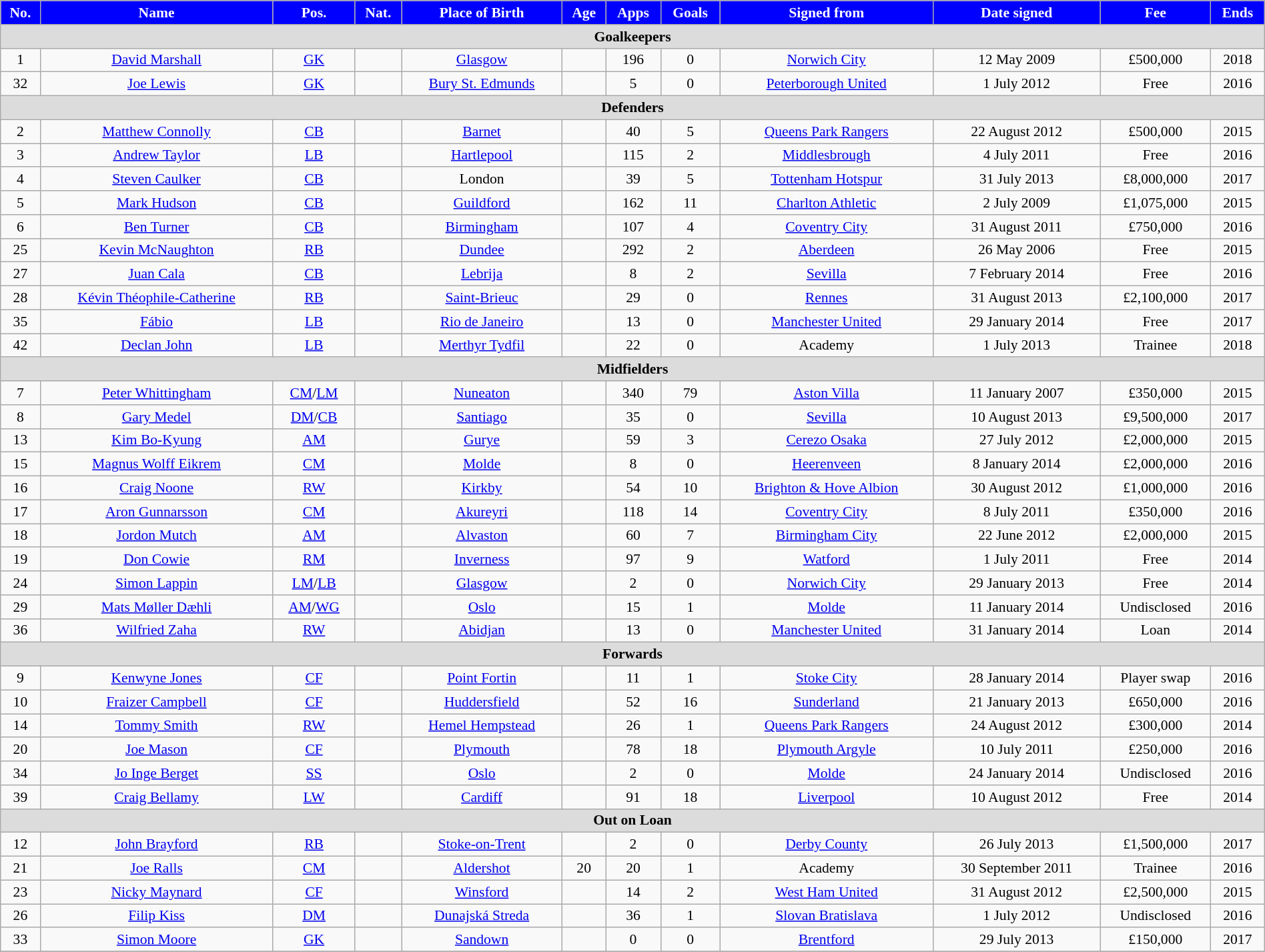<table class="wikitable" style="text-align:center; font-size:90%; width:100%;">
<tr>
<th style="background:blue; color:white; text-align:center;">No.</th>
<th style="background:blue; color:white; text-align:center;">Name</th>
<th style="background:blue; color:white; text-align:center;">Pos.</th>
<th style="background:blue; color:white; text-align:center;">Nat.</th>
<th style="background:blue; color:white; text-align:center;">Place of Birth</th>
<th style="background:blue; color:white; text-align:center;">Age</th>
<th style="background:blue; color:white; text-align:center;">Apps</th>
<th style="background:blue; color:white; text-align:center;">Goals</th>
<th style="background:blue; color:white; text-align:center;">Signed from</th>
<th style="background:blue; color:white; text-align:center;">Date signed</th>
<th style="background:blue; color:white; text-align:center;">Fee</th>
<th style="background:blue; color:white; text-align:center;">Ends</th>
</tr>
<tr>
<th colspan="14" style="background:#dcdcdc; text-align:center;">Goalkeepers</th>
</tr>
<tr>
<td>1</td>
<td><a href='#'>David Marshall</a></td>
<td><a href='#'>GK</a></td>
<td></td>
<td><a href='#'>Glasgow</a></td>
<td></td>
<td>196</td>
<td>0</td>
<td><a href='#'>Norwich City</a></td>
<td>12 May 2009</td>
<td>£500,000</td>
<td>2018</td>
</tr>
<tr>
<td>32</td>
<td><a href='#'>Joe Lewis</a></td>
<td><a href='#'>GK</a></td>
<td></td>
<td><a href='#'>Bury St. Edmunds</a></td>
<td></td>
<td>5</td>
<td>0</td>
<td><a href='#'>Peterborough United</a></td>
<td>1 July 2012</td>
<td>Free</td>
<td>2016</td>
</tr>
<tr>
<th colspan="14" style="background:#dcdcdc; text-align:center;">Defenders</th>
</tr>
<tr>
<td>2</td>
<td><a href='#'>Matthew Connolly</a></td>
<td><a href='#'>CB</a></td>
<td></td>
<td><a href='#'>Barnet</a></td>
<td></td>
<td>40</td>
<td>5</td>
<td><a href='#'>Queens Park Rangers</a></td>
<td>22 August 2012</td>
<td>£500,000</td>
<td>2015</td>
</tr>
<tr>
<td>3</td>
<td><a href='#'>Andrew Taylor</a></td>
<td><a href='#'>LB</a></td>
<td></td>
<td><a href='#'>Hartlepool</a></td>
<td></td>
<td>115</td>
<td>2</td>
<td><a href='#'>Middlesbrough</a></td>
<td>4 July 2011</td>
<td>Free</td>
<td>2016</td>
</tr>
<tr>
<td>4</td>
<td><a href='#'>Steven Caulker</a></td>
<td><a href='#'>CB</a></td>
<td></td>
<td>London</td>
<td></td>
<td>39</td>
<td>5</td>
<td><a href='#'>Tottenham Hotspur</a></td>
<td>31 July 2013</td>
<td>£8,000,000</td>
<td>2017</td>
</tr>
<tr>
<td>5</td>
<td><a href='#'>Mark Hudson</a></td>
<td><a href='#'>CB</a></td>
<td></td>
<td><a href='#'>Guildford</a></td>
<td></td>
<td>162</td>
<td>11</td>
<td><a href='#'>Charlton Athletic</a></td>
<td>2 July 2009</td>
<td>£1,075,000</td>
<td>2015</td>
</tr>
<tr>
<td>6</td>
<td><a href='#'>Ben Turner</a></td>
<td><a href='#'>CB</a></td>
<td></td>
<td><a href='#'>Birmingham</a></td>
<td></td>
<td>107</td>
<td>4</td>
<td><a href='#'>Coventry City</a></td>
<td>31 August 2011</td>
<td>£750,000</td>
<td>2016</td>
</tr>
<tr>
<td>25</td>
<td><a href='#'>Kevin McNaughton</a></td>
<td><a href='#'>RB</a></td>
<td></td>
<td><a href='#'>Dundee</a></td>
<td></td>
<td>292</td>
<td>2</td>
<td><a href='#'>Aberdeen</a></td>
<td>26 May 2006</td>
<td>Free</td>
<td>2015</td>
</tr>
<tr>
<td>27</td>
<td><a href='#'>Juan Cala</a></td>
<td><a href='#'>CB</a></td>
<td></td>
<td><a href='#'>Lebrija</a></td>
<td></td>
<td>8</td>
<td>2</td>
<td><a href='#'>Sevilla</a></td>
<td>7 February 2014</td>
<td>Free</td>
<td>2016</td>
</tr>
<tr>
<td>28</td>
<td><a href='#'>Kévin Théophile-Catherine</a></td>
<td><a href='#'>RB</a></td>
<td></td>
<td><a href='#'>Saint-Brieuc</a></td>
<td></td>
<td>29</td>
<td>0</td>
<td><a href='#'>Rennes</a></td>
<td>31 August 2013</td>
<td>£2,100,000</td>
<td>2017</td>
</tr>
<tr>
<td>35</td>
<td><a href='#'>Fábio</a></td>
<td><a href='#'>LB</a></td>
<td></td>
<td><a href='#'>Rio de Janeiro</a></td>
<td></td>
<td>13</td>
<td>0</td>
<td><a href='#'>Manchester United</a></td>
<td>29 January 2014</td>
<td>Free</td>
<td>2017</td>
</tr>
<tr>
<td>42</td>
<td><a href='#'>Declan John</a></td>
<td><a href='#'>LB</a></td>
<td></td>
<td><a href='#'>Merthyr Tydfil</a></td>
<td></td>
<td>22</td>
<td>0</td>
<td>Academy</td>
<td>1 July 2013</td>
<td>Trainee</td>
<td>2018</td>
</tr>
<tr>
<th colspan="14" style="background:#dcdcdc; text-align:center;">Midfielders</th>
</tr>
<tr>
<td>7</td>
<td><a href='#'>Peter Whittingham</a></td>
<td><a href='#'>CM</a>/<a href='#'>LM</a></td>
<td></td>
<td><a href='#'>Nuneaton</a></td>
<td></td>
<td>340</td>
<td>79</td>
<td><a href='#'>Aston Villa</a></td>
<td>11 January 2007</td>
<td>£350,000</td>
<td>2015</td>
</tr>
<tr>
<td>8</td>
<td><a href='#'>Gary Medel</a></td>
<td><a href='#'>DM</a>/<a href='#'>CB</a></td>
<td></td>
<td><a href='#'>Santiago</a></td>
<td></td>
<td>35</td>
<td>0</td>
<td><a href='#'>Sevilla</a></td>
<td>10 August 2013</td>
<td>£9,500,000</td>
<td>2017</td>
</tr>
<tr>
<td>13</td>
<td><a href='#'>Kim Bo-Kyung</a></td>
<td><a href='#'>AM</a></td>
<td></td>
<td><a href='#'>Gurye</a></td>
<td></td>
<td>59</td>
<td>3</td>
<td><a href='#'>Cerezo Osaka</a></td>
<td>27 July 2012</td>
<td>£2,000,000</td>
<td>2015</td>
</tr>
<tr>
<td>15</td>
<td><a href='#'>Magnus Wolff Eikrem</a></td>
<td><a href='#'>CM</a></td>
<td></td>
<td><a href='#'>Molde</a></td>
<td></td>
<td>8</td>
<td>0</td>
<td><a href='#'>Heerenveen</a></td>
<td>8 January 2014</td>
<td>£2,000,000</td>
<td>2016</td>
</tr>
<tr>
<td>16</td>
<td><a href='#'>Craig Noone</a></td>
<td><a href='#'>RW</a></td>
<td></td>
<td><a href='#'>Kirkby</a></td>
<td></td>
<td>54</td>
<td>10</td>
<td><a href='#'>Brighton & Hove Albion</a></td>
<td>30 August 2012</td>
<td>£1,000,000</td>
<td>2016</td>
</tr>
<tr>
<td>17</td>
<td><a href='#'>Aron Gunnarsson</a></td>
<td><a href='#'>CM</a></td>
<td></td>
<td><a href='#'>Akureyri</a></td>
<td></td>
<td>118</td>
<td>14</td>
<td><a href='#'>Coventry City</a></td>
<td>8 July 2011</td>
<td>£350,000</td>
<td>2016</td>
</tr>
<tr>
<td>18</td>
<td><a href='#'>Jordon Mutch</a></td>
<td><a href='#'>AM</a></td>
<td></td>
<td><a href='#'>Alvaston</a></td>
<td></td>
<td>60</td>
<td>7</td>
<td><a href='#'>Birmingham City</a></td>
<td>22 June 2012</td>
<td>£2,000,000</td>
<td>2015</td>
</tr>
<tr>
<td>19</td>
<td><a href='#'>Don Cowie</a></td>
<td><a href='#'>RM</a></td>
<td></td>
<td><a href='#'>Inverness</a></td>
<td></td>
<td>97</td>
<td>9</td>
<td><a href='#'>Watford</a></td>
<td>1 July 2011</td>
<td>Free</td>
<td>2014</td>
</tr>
<tr>
<td>24</td>
<td><a href='#'>Simon Lappin</a></td>
<td><a href='#'>LM</a>/<a href='#'>LB</a></td>
<td></td>
<td><a href='#'>Glasgow</a></td>
<td></td>
<td>2</td>
<td>0</td>
<td><a href='#'>Norwich City</a></td>
<td>29 January 2013</td>
<td>Free</td>
<td>2014</td>
</tr>
<tr>
<td>29</td>
<td><a href='#'>Mats Møller Dæhli</a></td>
<td><a href='#'>AM</a>/<a href='#'>WG</a></td>
<td></td>
<td><a href='#'>Oslo</a></td>
<td></td>
<td>15</td>
<td>1</td>
<td><a href='#'>Molde</a></td>
<td>11 January 2014</td>
<td>Undisclosed</td>
<td>2016</td>
</tr>
<tr>
<td>36</td>
<td><a href='#'>Wilfried Zaha</a></td>
<td><a href='#'>RW</a></td>
<td></td>
<td><a href='#'>Abidjan</a></td>
<td></td>
<td>13</td>
<td>0</td>
<td><a href='#'>Manchester United</a></td>
<td>31 January 2014</td>
<td>Loan</td>
<td>2014</td>
</tr>
<tr>
<th colspan="14" style="background:#dcdcdc; text-align:center;">Forwards</th>
</tr>
<tr>
<td>9</td>
<td><a href='#'>Kenwyne Jones</a></td>
<td><a href='#'>CF</a></td>
<td></td>
<td><a href='#'>Point Fortin</a></td>
<td></td>
<td>11</td>
<td>1</td>
<td><a href='#'>Stoke City</a></td>
<td>28 January 2014</td>
<td>Player swap</td>
<td>2016</td>
</tr>
<tr>
<td>10</td>
<td><a href='#'>Fraizer Campbell</a></td>
<td><a href='#'>CF</a></td>
<td></td>
<td><a href='#'>Huddersfield</a></td>
<td></td>
<td>52</td>
<td>16</td>
<td><a href='#'>Sunderland</a></td>
<td>21 January 2013</td>
<td>£650,000</td>
<td>2016</td>
</tr>
<tr>
<td>14</td>
<td><a href='#'>Tommy Smith</a></td>
<td><a href='#'>RW</a></td>
<td></td>
<td><a href='#'>Hemel Hempstead</a></td>
<td></td>
<td>26</td>
<td>1</td>
<td><a href='#'>Queens Park Rangers</a></td>
<td>24 August 2012</td>
<td>£300,000</td>
<td>2014</td>
</tr>
<tr>
<td>20</td>
<td><a href='#'>Joe Mason</a></td>
<td><a href='#'>CF</a></td>
<td></td>
<td><a href='#'>Plymouth</a></td>
<td></td>
<td>78</td>
<td>18</td>
<td><a href='#'>Plymouth Argyle</a></td>
<td>10 July 2011</td>
<td>£250,000</td>
<td>2016</td>
</tr>
<tr>
<td>34</td>
<td><a href='#'>Jo Inge Berget</a></td>
<td><a href='#'>SS</a></td>
<td></td>
<td><a href='#'>Oslo</a></td>
<td></td>
<td>2</td>
<td>0</td>
<td><a href='#'>Molde</a></td>
<td>24 January 2014</td>
<td>Undisclosed</td>
<td>2016</td>
</tr>
<tr>
<td>39</td>
<td><a href='#'>Craig Bellamy</a></td>
<td><a href='#'>LW</a></td>
<td></td>
<td><a href='#'>Cardiff</a></td>
<td></td>
<td>91</td>
<td>18</td>
<td><a href='#'>Liverpool</a></td>
<td>10 August 2012</td>
<td>Free</td>
<td>2014</td>
</tr>
<tr>
<th colspan="14" style="background:#dcdcdc; text-align:center;">Out on Loan</th>
</tr>
<tr>
<td>12</td>
<td><a href='#'>John Brayford</a></td>
<td><a href='#'>RB</a></td>
<td></td>
<td><a href='#'>Stoke-on-Trent</a></td>
<td></td>
<td>2</td>
<td>0</td>
<td><a href='#'>Derby County</a></td>
<td>26 July 2013</td>
<td>£1,500,000</td>
<td>2017</td>
</tr>
<tr>
<td>21</td>
<td><a href='#'>Joe Ralls</a></td>
<td><a href='#'>CM</a></td>
<td></td>
<td><a href='#'>Aldershot</a></td>
<td>20</td>
<td>20</td>
<td>1</td>
<td>Academy</td>
<td>30 September 2011</td>
<td>Trainee</td>
<td>2016</td>
</tr>
<tr>
<td>23</td>
<td><a href='#'>Nicky Maynard</a></td>
<td><a href='#'>CF</a></td>
<td></td>
<td><a href='#'>Winsford</a></td>
<td></td>
<td>14</td>
<td>2</td>
<td><a href='#'>West Ham United</a></td>
<td>31 August 2012</td>
<td>£2,500,000</td>
<td>2015</td>
</tr>
<tr>
<td>26</td>
<td><a href='#'>Filip Kiss</a></td>
<td><a href='#'>DM</a></td>
<td></td>
<td><a href='#'>Dunajská Streda</a></td>
<td></td>
<td>36</td>
<td>1</td>
<td><a href='#'>Slovan Bratislava</a></td>
<td>1 July 2012</td>
<td>Undisclosed</td>
<td>2016</td>
</tr>
<tr>
<td>33</td>
<td><a href='#'>Simon Moore</a></td>
<td><a href='#'>GK</a></td>
<td></td>
<td><a href='#'>Sandown</a></td>
<td></td>
<td>0</td>
<td>0</td>
<td><a href='#'>Brentford</a></td>
<td>29 July 2013</td>
<td>£150,000</td>
<td>2017</td>
</tr>
<tr>
</tr>
</table>
